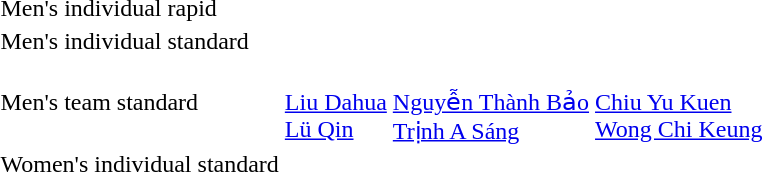<table>
<tr>
<td>Men's individual rapid</td>
<td></td>
<td></td>
<td></td>
</tr>
<tr>
<td>Men's individual standard</td>
<td></td>
<td></td>
<td></td>
</tr>
<tr>
<td>Men's team standard</td>
<td><br><a href='#'>Liu Dahua</a><br><a href='#'>Lü Qin</a></td>
<td><br><a href='#'>Nguyễn Thành Bảo</a><br><a href='#'>Trịnh A Sáng</a></td>
<td><br><a href='#'>Chiu Yu Kuen</a><br><a href='#'>Wong Chi Keung</a></td>
</tr>
<tr>
<td>Women's individual standard</td>
<td></td>
<td></td>
<td></td>
</tr>
</table>
